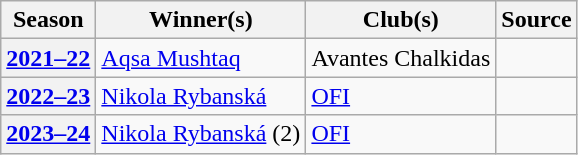<table class="wikitable" style="margin-right: 0;">
<tr text-align:center;">
<th>Season</th>
<th>Winner(s)</th>
<th>Club(s)</th>
<th>Source</th>
</tr>
<tr>
<th><a href='#'>2021–22</a></th>
<td> <a href='#'>Aqsa Mushtaq</a></td>
<td>Avantes Chalkidas</td>
<td align="center"></td>
</tr>
<tr>
<th><a href='#'>2022–23</a></th>
<td> <a href='#'>Nikola Rybanská</a></td>
<td><a href='#'>OFI</a></td>
<td align="center"></td>
</tr>
<tr>
<th><a href='#'>2023–24</a></th>
<td> <a href='#'>Nikola Rybanská</a> (2)</td>
<td><a href='#'>OFI</a></td>
<td align="center"></td>
</tr>
</table>
